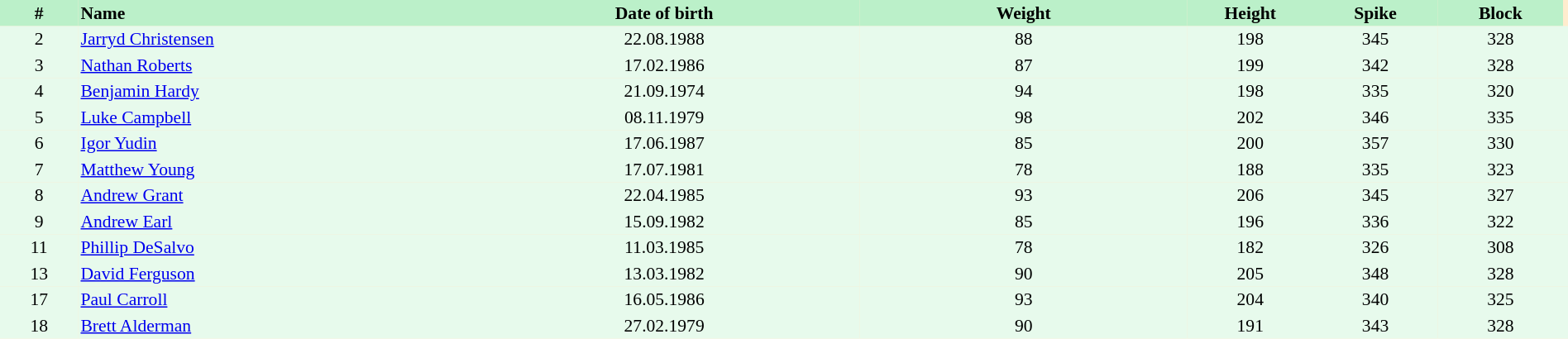<table border=0 cellpadding=2 cellspacing=0  |- bgcolor=#FFECCE style="text-align:center; font-size:90%;" width=100%>
<tr bgcolor=#BBF0C9>
<th width=5%>#</th>
<th width=25% align=left>Name</th>
<th width=25%>Date of birth</th>
<th width=21%>Weight</th>
<th width=8%>Height</th>
<th width=8%>Spike</th>
<th width=8%>Block</th>
</tr>
<tr bgcolor=#E7FAEC>
<td>2</td>
<td align=left><a href='#'>Jarryd Christensen</a></td>
<td>22.08.1988</td>
<td>88</td>
<td>198</td>
<td>345</td>
<td>328</td>
<td></td>
</tr>
<tr bgcolor=#E7FAEC>
<td>3</td>
<td align=left><a href='#'>Nathan Roberts</a></td>
<td>17.02.1986</td>
<td>87</td>
<td>199</td>
<td>342</td>
<td>328</td>
<td></td>
</tr>
<tr bgcolor=#E7FAEC>
<td>4</td>
<td align=left><a href='#'>Benjamin Hardy</a></td>
<td>21.09.1974</td>
<td>94</td>
<td>198</td>
<td>335</td>
<td>320</td>
<td></td>
</tr>
<tr bgcolor=#E7FAEC>
<td>5</td>
<td align=left><a href='#'>Luke Campbell</a></td>
<td>08.11.1979</td>
<td>98</td>
<td>202</td>
<td>346</td>
<td>335</td>
<td></td>
</tr>
<tr bgcolor=#E7FAEC>
<td>6</td>
<td align=left><a href='#'>Igor Yudin</a></td>
<td>17.06.1987</td>
<td>85</td>
<td>200</td>
<td>357</td>
<td>330</td>
<td></td>
</tr>
<tr bgcolor=#E7FAEC>
<td>7</td>
<td align=left><a href='#'>Matthew Young</a></td>
<td>17.07.1981</td>
<td>78</td>
<td>188</td>
<td>335</td>
<td>323</td>
<td></td>
</tr>
<tr bgcolor=#E7FAEC>
<td>8</td>
<td align=left><a href='#'>Andrew Grant</a></td>
<td>22.04.1985</td>
<td>93</td>
<td>206</td>
<td>345</td>
<td>327</td>
<td></td>
</tr>
<tr bgcolor=#E7FAEC>
<td>9</td>
<td align=left><a href='#'>Andrew Earl</a></td>
<td>15.09.1982</td>
<td>85</td>
<td>196</td>
<td>336</td>
<td>322</td>
<td></td>
</tr>
<tr bgcolor=#E7FAEC>
<td>11</td>
<td align=left><a href='#'>Phillip DeSalvo</a></td>
<td>11.03.1985</td>
<td>78</td>
<td>182</td>
<td>326</td>
<td>308</td>
<td></td>
</tr>
<tr bgcolor=#E7FAEC>
<td>13</td>
<td align=left><a href='#'>David Ferguson</a></td>
<td>13.03.1982</td>
<td>90</td>
<td>205</td>
<td>348</td>
<td>328</td>
<td></td>
</tr>
<tr bgcolor=#E7FAEC>
<td>17</td>
<td align=left><a href='#'>Paul Carroll</a></td>
<td>16.05.1986</td>
<td>93</td>
<td>204</td>
<td>340</td>
<td>325</td>
<td></td>
</tr>
<tr bgcolor=#E7FAEC>
<td>18</td>
<td align=left><a href='#'>Brett Alderman</a></td>
<td>27.02.1979</td>
<td>90</td>
<td>191</td>
<td>343</td>
<td>328</td>
<td></td>
</tr>
</table>
